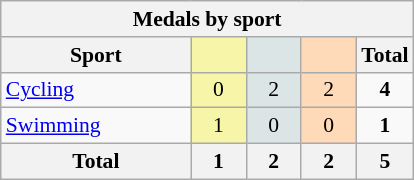<table class="wikitable" style="font-size:90%; text-align:center;">
<tr>
<th colspan=5>Medals by sport</th>
</tr>
<tr>
<th width=120>Sport</th>
<th scope="col" width=30 style="background:#F7F6A8;"></th>
<th scope="col" width=30 style="background:#DCE5E5;"></th>
<th scope="col" width=30 style="background:#FFDAB9;"></th>
<th width=30>Total</th>
</tr>
<tr>
<td align=left><a href='#'>Cycling</a></td>
<td style="background:#F7F6A8;">0</td>
<td style="background:#DCE5E5;">2</td>
<td style="background:#FFDAB9;">2</td>
<td><strong>4</strong></td>
</tr>
<tr>
<td align=left><a href='#'>Swimming</a></td>
<td style="background:#F7F6A8;">1</td>
<td style="background:#DCE5E5;">0</td>
<td style="background:#FFDAB9;">0</td>
<td><strong>1</strong></td>
</tr>
<tr class="sortbottom">
<th>Total</th>
<th>1</th>
<th>2</th>
<th>2</th>
<th>5</th>
</tr>
</table>
